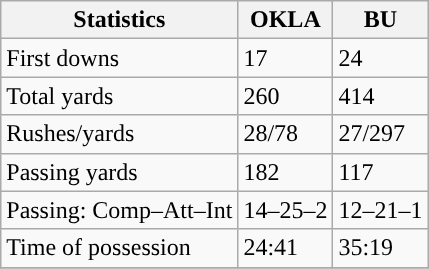<table class="wikitable" style="float: left;">
<tr>
<th>Statistics</th>
<th>OKLA</th>
<th>BU</th>
</tr>
<tr>
<td>First downs</td>
<td>17</td>
<td>24</td>
</tr>
<tr>
<td>Total yards</td>
<td>260</td>
<td>414</td>
</tr>
<tr>
<td>Rushes/yards</td>
<td>28/78</td>
<td>27/297</td>
</tr>
<tr>
<td>Passing yards</td>
<td>182</td>
<td>117</td>
</tr>
<tr>
<td>Passing: Comp–Att–Int</td>
<td>14–25–2</td>
<td>12–21–1</td>
</tr>
<tr>
<td>Time of possession</td>
<td>24:41</td>
<td>35:19</td>
</tr>
<tr>
</tr>
</table>
